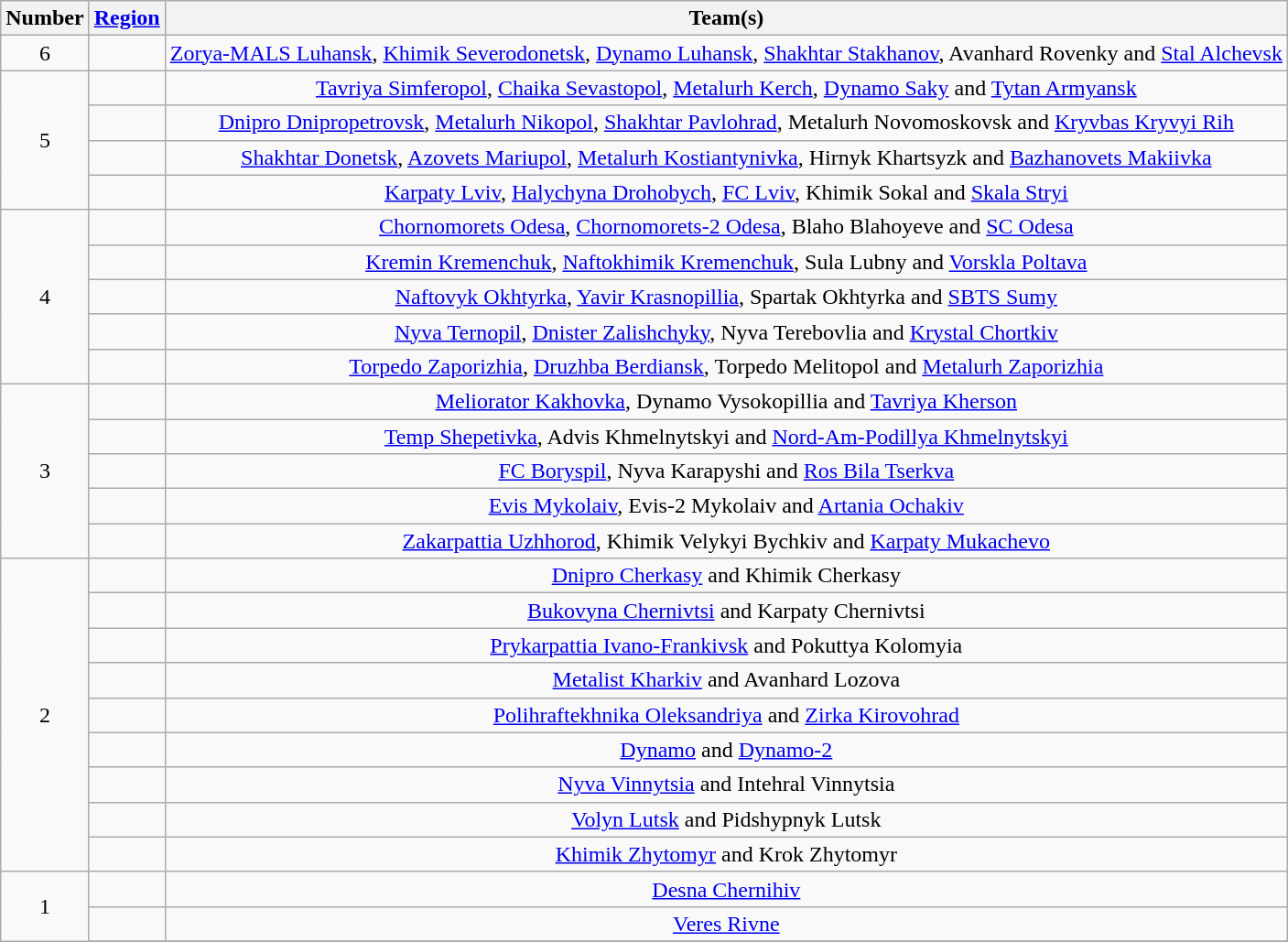<table class="wikitable" style="text-align:center">
<tr>
<th>Number</th>
<th><a href='#'>Region</a></th>
<th>Team(s)</th>
</tr>
<tr>
<td rowspan="1">6</td>
<td align="left"></td>
<td><a href='#'>Zorya-MALS Luhansk</a>, <a href='#'>Khimik Severodonetsk</a>, <a href='#'>Dynamo Luhansk</a>, <a href='#'>Shakhtar Stakhanov</a>, Avanhard Rovenky and <a href='#'>Stal Alchevsk</a></td>
</tr>
<tr>
<td rowspan="4">5</td>
<td align="left"></td>
<td><a href='#'>Tavriya Simferopol</a>, <a href='#'>Chaika Sevastopol</a>, <a href='#'>Metalurh Kerch</a>, <a href='#'>Dynamo Saky</a> and <a href='#'>Tytan Armyansk</a></td>
</tr>
<tr>
<td align="left"></td>
<td><a href='#'>Dnipro Dnipropetrovsk</a>, <a href='#'>Metalurh Nikopol</a>, <a href='#'>Shakhtar Pavlohrad</a>, Metalurh Novomoskovsk and <a href='#'>Kryvbas Kryvyi Rih</a></td>
</tr>
<tr>
<td align="left"></td>
<td><a href='#'>Shakhtar Donetsk</a>, <a href='#'>Azovets Mariupol</a>, <a href='#'>Metalurh Kostiantynivka</a>, Hirnyk Khartsyzk and <a href='#'>Bazhanovets Makiivka</a></td>
</tr>
<tr>
<td align="left"></td>
<td><a href='#'>Karpaty Lviv</a>, <a href='#'>Halychyna Drohobych</a>, <a href='#'>FC Lviv</a>, Khimik Sokal and <a href='#'>Skala Stryi</a></td>
</tr>
<tr>
<td rowspan="5">4</td>
<td align="left"></td>
<td><a href='#'>Chornomorets Odesa</a>, <a href='#'>Chornomorets-2 Odesa</a>, Blaho Blahoyeve and <a href='#'>SC Odesa</a></td>
</tr>
<tr>
<td align="left"></td>
<td><a href='#'>Kremin Kremenchuk</a>, <a href='#'>Naftokhimik Kremenchuk</a>, Sula Lubny and <a href='#'>Vorskla Poltava</a></td>
</tr>
<tr>
<td align="left"></td>
<td><a href='#'>Naftovyk Okhtyrka</a>, <a href='#'>Yavir Krasnopillia</a>, Spartak Okhtyrka and <a href='#'>SBTS Sumy</a></td>
</tr>
<tr>
<td align="left"></td>
<td><a href='#'>Nyva Ternopil</a>, <a href='#'>Dnister Zalishchyky</a>, Nyva Terebovlia and <a href='#'>Krystal Chortkiv</a></td>
</tr>
<tr>
<td align="left"></td>
<td><a href='#'>Torpedo Zaporizhia</a>, <a href='#'>Druzhba Berdiansk</a>, Torpedo Melitopol and <a href='#'>Metalurh Zaporizhia</a></td>
</tr>
<tr>
<td rowspan="5">3</td>
<td align="left"></td>
<td><a href='#'>Meliorator Kakhovka</a>, Dynamo Vysokopillia and <a href='#'>Tavriya Kherson</a></td>
</tr>
<tr>
<td align="left"></td>
<td><a href='#'>Temp Shepetivka</a>, Advis Khmelnytskyi and <a href='#'>Nord-Am-Podillya Khmelnytskyi</a></td>
</tr>
<tr>
<td align="left"></td>
<td><a href='#'>FC Boryspil</a>, Nyva Karapyshi and <a href='#'>Ros Bila Tserkva</a></td>
</tr>
<tr>
<td align="left"></td>
<td><a href='#'>Evis Mykolaiv</a>, Evis-2 Mykolaiv and <a href='#'>Artania Ochakiv</a></td>
</tr>
<tr>
<td align="left"></td>
<td><a href='#'>Zakarpattia Uzhhorod</a>, Khimik Velykyi Bychkiv and <a href='#'>Karpaty Mukachevo</a></td>
</tr>
<tr>
<td rowspan="9">2</td>
<td align="left"></td>
<td><a href='#'>Dnipro Cherkasy</a> and Khimik Cherkasy</td>
</tr>
<tr>
<td align="left"></td>
<td><a href='#'>Bukovyna Chernivtsi</a> and Karpaty Chernivtsi</td>
</tr>
<tr>
<td align="left"></td>
<td><a href='#'>Prykarpattia Ivano-Frankivsk</a> and Pokuttya Kolomyia</td>
</tr>
<tr>
<td align="left"></td>
<td><a href='#'>Metalist Kharkiv</a> and Avanhard Lozova</td>
</tr>
<tr>
<td align="left"></td>
<td><a href='#'>Polihraftekhnika Oleksandriya</a> and <a href='#'>Zirka Kirovohrad</a></td>
</tr>
<tr>
<td align="left"></td>
<td><a href='#'>Dynamo</a> and <a href='#'>Dynamo-2</a></td>
</tr>
<tr>
<td align="left"></td>
<td><a href='#'>Nyva Vinnytsia</a> and Intehral Vinnytsia</td>
</tr>
<tr>
<td align="left"></td>
<td><a href='#'>Volyn Lutsk</a> and Pidshypnyk Lutsk</td>
</tr>
<tr>
<td align="left"></td>
<td><a href='#'>Khimik Zhytomyr</a> and Krok Zhytomyr</td>
</tr>
<tr>
<td rowspan="30">1</td>
<td align="left"></td>
<td><a href='#'>Desna Chernihiv</a></td>
</tr>
<tr>
<td align="left"></td>
<td><a href='#'>Veres Rivne</a></td>
</tr>
<tr>
</tr>
</table>
